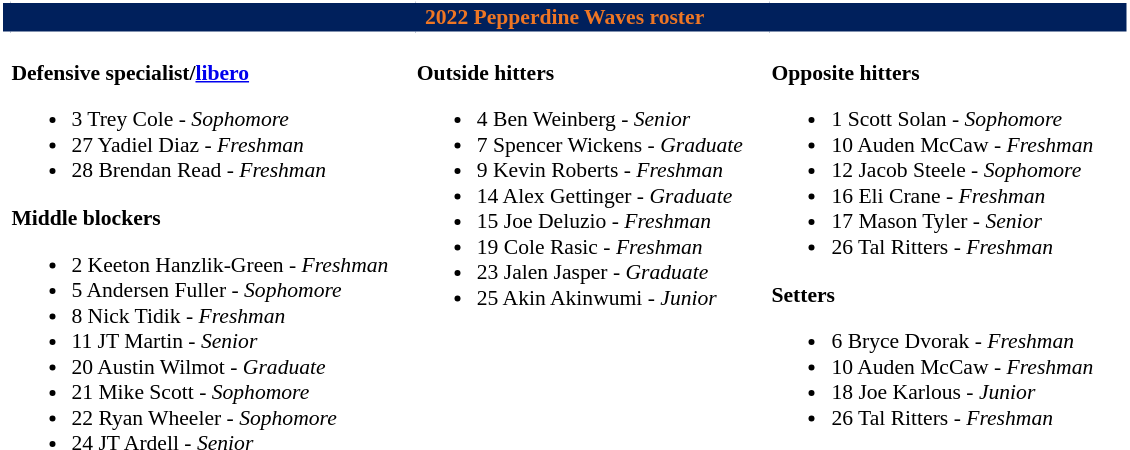<table class="toccolours" style="border-collapse:collapse; font-size:90%;">
<tr>
<td colspan="7" style="background:#00205C;color:#EE7624; border: 2px solid #FFFFFF;text-align:center;"><strong>2022 Pepperdine Waves roster</strong></td>
</tr>
<tr>
</tr>
<tr>
<td width="03"> </td>
<td valign="top"><br><strong>Defensive specialist/<a href='#'>libero</a></strong><ul><li>3 Trey Cole - <em>Sophomore</em></li><li>27 Yadiel Diaz - <em>Freshman</em></li><li>28 Brendan Read - <em>Freshman</em></li></ul><strong>Middle blockers</strong><ul><li>2 Keeton Hanzlik-Green - <em>Freshman</em></li><li>5 Andersen Fuller  - <em>Sophomore</em></li><li>8 Nick Tidik - <em>Freshman</em></li><li>11 JT Martin - <em>Senior</em></li><li>20 Austin Wilmot - <em>Graduate</em></li><li>21 Mike Scott - <em> Sophomore</em></li><li>22 Ryan Wheeler - <em> Sophomore</em></li><li>24 JT Ardell - <em>Senior</em></li></ul></td>
<td width="15"> </td>
<td valign="top"><br><strong>Outside hitters</strong><ul><li>4 Ben Weinberg - <em>Senior</em></li><li>7 Spencer Wickens - <em>Graduate</em></li><li>9 Kevin Roberts - <em>Freshman</em></li><li>14 Alex Gettinger - <em>Graduate</em></li><li>15 Joe Deluzio - <em> Freshman</em></li><li>19 Cole Rasic - <em> Freshman</em></li><li>23 Jalen Jasper - <em>Graduate</em></li><li>25 Akin Akinwumi - <em>Junior</em></li></ul></td>
<td width="15"> </td>
<td valign="top"><br><strong>Opposite hitters</strong><ul><li>1 Scott Solan - <em>Sophomore</em></li><li>10 Auden McCaw - <em> Freshman</em></li><li>12 Jacob Steele - <em> Sophomore</em></li><li>16 Eli Crane - <em> Freshman</em></li><li>17 Mason Tyler - <em> Senior</em></li><li>26 Tal Ritters - <em>Freshman</em></li></ul><strong>Setters</strong><ul><li>6 Bryce Dvorak - <em>Freshman</em></li><li>10 Auden McCaw - <em> Freshman</em></li><li>18 Joe Karlous - <em>Junior</em></li><li>26 Tal Ritters - <em>Freshman</em></li></ul></td>
<td width="20"> </td>
</tr>
</table>
